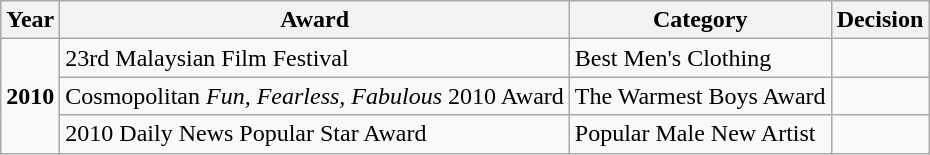<table class="wikitable">
<tr>
<th>Year</th>
<th>Award</th>
<th>Category</th>
<th>Decision</th>
</tr>
<tr>
<td rowspan="3"><strong>2010</strong></td>
<td>23rd Malaysian Film Festival</td>
<td>Best Men's Clothing</td>
<td></td>
</tr>
<tr>
<td>Cosmopolitan <em>Fun, Fearless, Fabulous</em> 2010 Award</td>
<td>The Warmest Boys Award</td>
<td></td>
</tr>
<tr>
<td>2010 Daily News Popular Star Award</td>
<td>Popular Male New Artist</td>
<td></td>
</tr>
</table>
